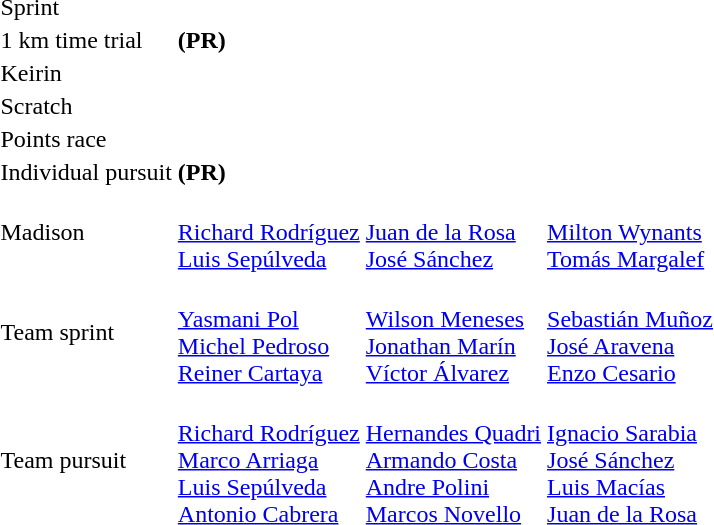<table>
<tr>
<td>Sprint</td>
<td></td>
<td></td>
<td></td>
</tr>
<tr>
<td>1 km time trial</td>
<td> <strong>(PR)</strong></td>
<td></td>
<td></td>
</tr>
<tr>
<td>Keirin</td>
<td></td>
<td></td>
<td></td>
</tr>
<tr>
<td>Scratch</td>
<td></td>
<td></td>
<td></td>
</tr>
<tr>
<td>Points race</td>
<td></td>
<td></td>
<td></td>
</tr>
<tr>
<td>Individual pursuit</td>
<td> <strong>(PR)</strong></td>
<td></td>
<td></td>
</tr>
<tr>
<td>Madison</td>
<td><br><a href='#'>Richard Rodríguez</a><br><a href='#'>Luis Sepúlveda</a></td>
<td><br><a href='#'>Juan de la Rosa</a><br><a href='#'>José Sánchez</a></td>
<td><br><a href='#'>Milton Wynants</a><br><a href='#'>Tomás Margalef</a></td>
</tr>
<tr>
<td>Team sprint</td>
<td><br><a href='#'>Yasmani Pol</a><br><a href='#'>Michel Pedroso</a><br><a href='#'>Reiner Cartaya</a></td>
<td><br><a href='#'>Wilson Meneses</a><br><a href='#'>Jonathan Marín</a><br><a href='#'>Víctor Álvarez</a></td>
<td><br><a href='#'>Sebastián Muñoz</a><br><a href='#'>José Aravena</a><br><a href='#'>Enzo Cesario</a></td>
</tr>
<tr>
<td>Team pursuit</td>
<td><br><a href='#'>Richard Rodríguez</a><br><a href='#'>Marco Arriaga</a><br><a href='#'>Luis Sepúlveda</a><br><a href='#'>Antonio Cabrera</a></td>
<td><br><a href='#'>Hernandes Quadri</a><br><a href='#'>Armando Costa</a><br><a href='#'>Andre Polini</a><br><a href='#'>Marcos Novello</a></td>
<td><br><a href='#'>Ignacio Sarabia</a><br><a href='#'>José Sánchez</a><br><a href='#'>Luis Macías</a><br><a href='#'>Juan de la Rosa</a></td>
</tr>
</table>
